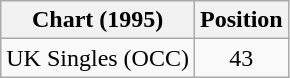<table class="wikitable">
<tr>
<th>Chart (1995)</th>
<th>Position</th>
</tr>
<tr>
<td>UK Singles (OCC)</td>
<td align="center">43</td>
</tr>
</table>
